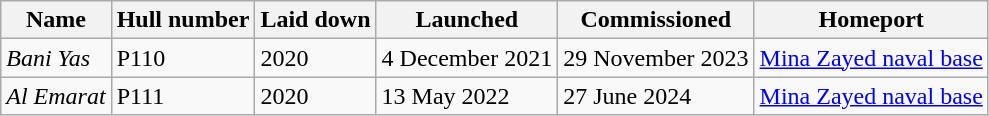<table class=wikitable>
<tr>
<th>Name</th>
<th>Hull number</th>
<th>Laid down</th>
<th>Launched</th>
<th>Commissioned</th>
<th>Homeport</th>
</tr>
<tr>
<td><em>Bani Yas</em></td>
<td>P110</td>
<td>2020</td>
<td>4 December 2021</td>
<td>29 November 2023</td>
<td><a href='#'>Mina Zayed naval base</a></td>
</tr>
<tr>
<td><em>Al Emarat</em></td>
<td>P111</td>
<td>2020</td>
<td>13 May 2022</td>
<td>27 June 2024</td>
<td><a href='#'>Mina Zayed naval base</a></td>
</tr>
</table>
